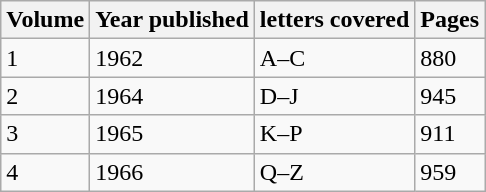<table class="wikitable" align="center" style="margin: 0 0 0.5em 1em;">
<tr>
<th>Volume</th>
<th>Year published</th>
<th>letters covered</th>
<th>Pages</th>
</tr>
<tr>
<td>1</td>
<td>1962</td>
<td>A–C</td>
<td>880</td>
</tr>
<tr>
<td>2</td>
<td>1964</td>
<td>D–J</td>
<td>945</td>
</tr>
<tr>
<td>3</td>
<td>1965</td>
<td>K–P</td>
<td>911</td>
</tr>
<tr>
<td>4</td>
<td>1966</td>
<td>Q–Z</td>
<td>959</td>
</tr>
</table>
